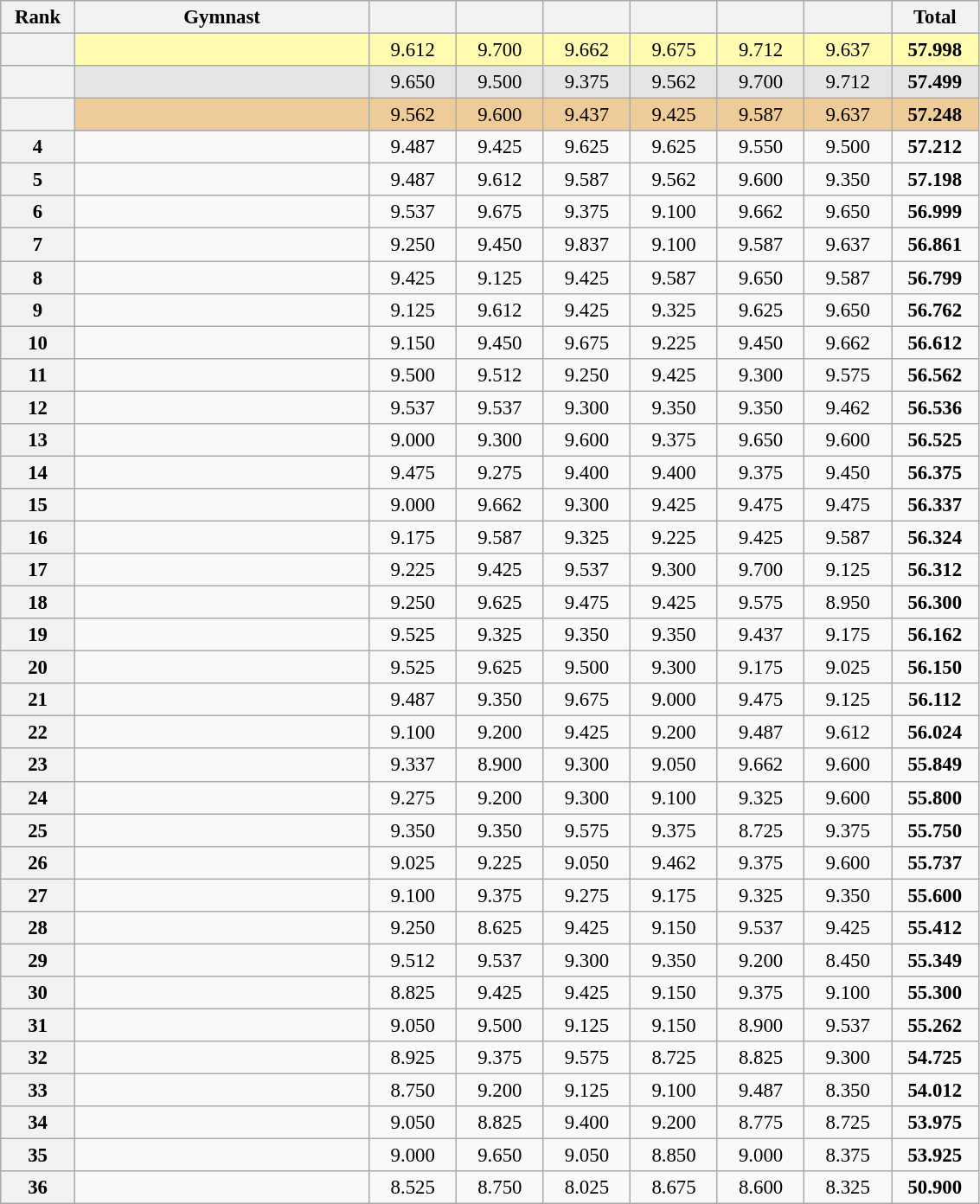<table class="wikitable sortable" style="text-align:center; font-size:95%">
<tr>
<th scope="col" style="width:50px;">Rank</th>
<th scope="col" style="width:220px;">Gymnast</th>
<th scope="col" style="width:60px;"></th>
<th scope="col" style="width:60px;"></th>
<th scope="col" style="width:60px;"></th>
<th scope="col" style="width:60px;"></th>
<th scope="col" style="width:60px;"></th>
<th scope="col" style="width:60px;"></th>
<th scope="col" style="width:60px;">Total</th>
</tr>
<tr style="background:#fffcaf;">
<th scope=row style="text-align:center"></th>
<td align=left></td>
<td>9.612</td>
<td>9.700</td>
<td>9.662</td>
<td>9.675</td>
<td>9.712</td>
<td>9.637</td>
<td><strong>57.998</strong></td>
</tr>
<tr style="background:#e5e5e5;">
<th scope=row style="text-align:center"></th>
<td align=left></td>
<td>9.650</td>
<td>9.500</td>
<td>9.375</td>
<td>9.562</td>
<td>9.700</td>
<td>9.712</td>
<td><strong>57.499</strong></td>
</tr>
<tr style="background:#ec9;">
<th scope=row style="text-align:center"></th>
<td align=left></td>
<td>9.562</td>
<td>9.600</td>
<td>9.437</td>
<td>9.425</td>
<td>9.587</td>
<td>9.637</td>
<td><strong>57.248</strong></td>
</tr>
<tr>
<th scope=row style="text-align:center">4</th>
<td align=left></td>
<td>9.487</td>
<td>9.425</td>
<td>9.625</td>
<td>9.625</td>
<td>9.550</td>
<td>9.500</td>
<td><strong>57.212</strong></td>
</tr>
<tr>
<th scope=row style="text-align:center">5</th>
<td align=left></td>
<td>9.487</td>
<td>9.612</td>
<td>9.587</td>
<td>9.562</td>
<td>9.600</td>
<td>9.350</td>
<td><strong>57.198</strong></td>
</tr>
<tr>
<th scope=row style="text-align:center">6</th>
<td align=left></td>
<td>9.537</td>
<td>9.675</td>
<td>9.375</td>
<td>9.100</td>
<td>9.662</td>
<td>9.650</td>
<td><strong>56.999</strong></td>
</tr>
<tr>
<th scope=row style="text-align:center">7</th>
<td align=left></td>
<td>9.250</td>
<td>9.450</td>
<td>9.837</td>
<td>9.100</td>
<td>9.587</td>
<td>9.637</td>
<td><strong>56.861</strong></td>
</tr>
<tr>
<th scope=row style="text-align:center">8</th>
<td align=left></td>
<td>9.425</td>
<td>9.125</td>
<td>9.425</td>
<td>9.587</td>
<td>9.650</td>
<td>9.587</td>
<td><strong>56.799</strong></td>
</tr>
<tr>
<th scope=row style="text-align:center">9</th>
<td align=left></td>
<td>9.125</td>
<td>9.612</td>
<td>9.425</td>
<td>9.325</td>
<td>9.625</td>
<td>9.650</td>
<td><strong>56.762</strong></td>
</tr>
<tr>
<th scope=row style="text-align:center">10</th>
<td align=left></td>
<td>9.150</td>
<td>9.450</td>
<td>9.675</td>
<td>9.225</td>
<td>9.450</td>
<td>9.662</td>
<td><strong>56.612</strong></td>
</tr>
<tr>
<th scope=row style="text-align:center">11</th>
<td align=left></td>
<td>9.500</td>
<td>9.512</td>
<td>9.250</td>
<td>9.425</td>
<td>9.300</td>
<td>9.575</td>
<td><strong>56.562</strong></td>
</tr>
<tr>
<th scope=row style="text-align:center">12</th>
<td align=left></td>
<td>9.537</td>
<td>9.537</td>
<td>9.300</td>
<td>9.350</td>
<td>9.350</td>
<td>9.462</td>
<td><strong>56.536</strong></td>
</tr>
<tr>
<th scope=row style="text-align:center">13</th>
<td align=left></td>
<td>9.000</td>
<td>9.300</td>
<td>9.600</td>
<td>9.375</td>
<td>9.650</td>
<td>9.600</td>
<td><strong>56.525</strong></td>
</tr>
<tr>
<th scope=row style="text-align:center">14</th>
<td align=left></td>
<td>9.475</td>
<td>9.275</td>
<td>9.400</td>
<td>9.400</td>
<td>9.375</td>
<td>9.450</td>
<td><strong>56.375</strong></td>
</tr>
<tr>
<th scope=row style="text-align:center">15</th>
<td align=left></td>
<td>9.000</td>
<td>9.662</td>
<td>9.300</td>
<td>9.425</td>
<td>9.475</td>
<td>9.475</td>
<td><strong>56.337</strong></td>
</tr>
<tr>
<th scope=row style="text-align:center">16</th>
<td align=left></td>
<td>9.175</td>
<td>9.587</td>
<td>9.325</td>
<td>9.225</td>
<td>9.425</td>
<td>9.587</td>
<td><strong>56.324</strong></td>
</tr>
<tr>
<th scope=row style="text-align:center">17</th>
<td align=left></td>
<td>9.225</td>
<td>9.425</td>
<td>9.537</td>
<td>9.300</td>
<td>9.700</td>
<td>9.125</td>
<td><strong>56.312</strong></td>
</tr>
<tr>
<th scope=row style="text-align:center">18</th>
<td align=left></td>
<td>9.250</td>
<td>9.625</td>
<td>9.475</td>
<td>9.425</td>
<td>9.575</td>
<td>8.950</td>
<td><strong>56.300</strong></td>
</tr>
<tr>
<th scope=row style="text-align:center">19</th>
<td align=left></td>
<td>9.525</td>
<td>9.325</td>
<td>9.350</td>
<td>9.350</td>
<td>9.437</td>
<td>9.175</td>
<td><strong>56.162</strong></td>
</tr>
<tr>
<th scope=row style="text-align:center">20</th>
<td align=left></td>
<td>9.525</td>
<td>9.625</td>
<td>9.500</td>
<td>9.300</td>
<td>9.175</td>
<td>9.025</td>
<td><strong>56.150</strong></td>
</tr>
<tr>
<th scope=row style="text-align:center">21</th>
<td align=left></td>
<td>9.487</td>
<td>9.350</td>
<td>9.675</td>
<td>9.000</td>
<td>9.475</td>
<td>9.125</td>
<td><strong>56.112</strong></td>
</tr>
<tr>
<th scope=row style="text-align:center">22</th>
<td align=left></td>
<td>9.100</td>
<td>9.200</td>
<td>9.425</td>
<td>9.200</td>
<td>9.487</td>
<td>9.612</td>
<td><strong>56.024</strong></td>
</tr>
<tr>
<th scope=row style="text-align:center">23</th>
<td align=left></td>
<td>9.337</td>
<td>8.900</td>
<td>9.300</td>
<td>9.050</td>
<td>9.662</td>
<td>9.600</td>
<td><strong>55.849</strong></td>
</tr>
<tr>
<th scope=row style="text-align:center">24</th>
<td align=left></td>
<td>9.275</td>
<td>9.200</td>
<td>9.300</td>
<td>9.100</td>
<td>9.325</td>
<td>9.600</td>
<td><strong>55.800</strong></td>
</tr>
<tr>
<th scope=row style="text-align:center">25</th>
<td align=left></td>
<td>9.350</td>
<td>9.350</td>
<td>9.575</td>
<td>9.375</td>
<td>8.725</td>
<td>9.375</td>
<td><strong>55.750</strong></td>
</tr>
<tr>
<th scope=row style="text-align:center">26</th>
<td align=left></td>
<td>9.025</td>
<td>9.225</td>
<td>9.050</td>
<td>9.462</td>
<td>9.375</td>
<td>9.600</td>
<td><strong>55.737</strong></td>
</tr>
<tr>
<th scope=row style="text-align:center">27</th>
<td align=left></td>
<td>9.100</td>
<td>9.375</td>
<td>9.275</td>
<td>9.175</td>
<td>9.325</td>
<td>9.350</td>
<td><strong>55.600</strong></td>
</tr>
<tr>
<th scope=row style="text-align:center">28</th>
<td align=left></td>
<td>9.250</td>
<td>8.625</td>
<td>9.425</td>
<td>9.150</td>
<td>9.537</td>
<td>9.425</td>
<td><strong>55.412</strong></td>
</tr>
<tr>
<th scope=row style="text-align:center">29</th>
<td align=left></td>
<td>9.512</td>
<td>9.537</td>
<td>9.300</td>
<td>9.350</td>
<td>9.200</td>
<td>8.450</td>
<td><strong>55.349</strong></td>
</tr>
<tr>
<th scope=row style="text-align:center">30</th>
<td align=left></td>
<td>8.825</td>
<td>9.425</td>
<td>9.425</td>
<td>9.150</td>
<td>9.375</td>
<td>9.100</td>
<td><strong>55.300</strong></td>
</tr>
<tr>
<th scope=row style="text-align:center">31</th>
<td align=left></td>
<td>9.050</td>
<td>9.500</td>
<td>9.125</td>
<td>9.150</td>
<td>8.900</td>
<td>9.537</td>
<td><strong>55.262</strong></td>
</tr>
<tr>
<th scope=row style="text-align:center">32</th>
<td align=left></td>
<td>8.925</td>
<td>9.375</td>
<td>9.575</td>
<td>8.725</td>
<td>8.825</td>
<td>9.300</td>
<td><strong>54.725</strong></td>
</tr>
<tr>
<th scope=row style="text-align:center">33</th>
<td align=left></td>
<td>8.750</td>
<td>9.200</td>
<td>9.125</td>
<td>9.100</td>
<td>9.487</td>
<td>8.350</td>
<td><strong>54.012</strong></td>
</tr>
<tr>
<th scope=row style="text-align:center">34</th>
<td align=left></td>
<td>9.050</td>
<td>8.825</td>
<td>9.400</td>
<td>9.200</td>
<td>8.775</td>
<td>8.725</td>
<td><strong>53.975</strong></td>
</tr>
<tr>
<th scope=row style="text-align:center">35</th>
<td align=left></td>
<td>9.000</td>
<td>9.650</td>
<td>9.050</td>
<td>8.850</td>
<td>9.000</td>
<td>8.375</td>
<td><strong>53.925</strong></td>
</tr>
<tr>
<th scope=row style="text-align:center">36</th>
<td align=left></td>
<td>8.525</td>
<td>8.750</td>
<td>8.025</td>
<td>8.675</td>
<td>8.600</td>
<td>8.325</td>
<td><strong>50.900</strong></td>
</tr>
</table>
